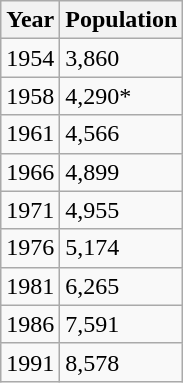<table class="wikitable">
<tr>
<th>Year</th>
<th>Population</th>
</tr>
<tr>
<td>1954</td>
<td>3,860</td>
</tr>
<tr>
<td>1958</td>
<td>4,290*</td>
</tr>
<tr>
<td>1961</td>
<td>4,566</td>
</tr>
<tr>
<td>1966</td>
<td>4,899</td>
</tr>
<tr>
<td>1971</td>
<td>4,955</td>
</tr>
<tr>
<td>1976</td>
<td>5,174</td>
</tr>
<tr>
<td>1981</td>
<td>6,265</td>
</tr>
<tr>
<td>1986</td>
<td>7,591</td>
</tr>
<tr>
<td>1991</td>
<td>8,578</td>
</tr>
</table>
